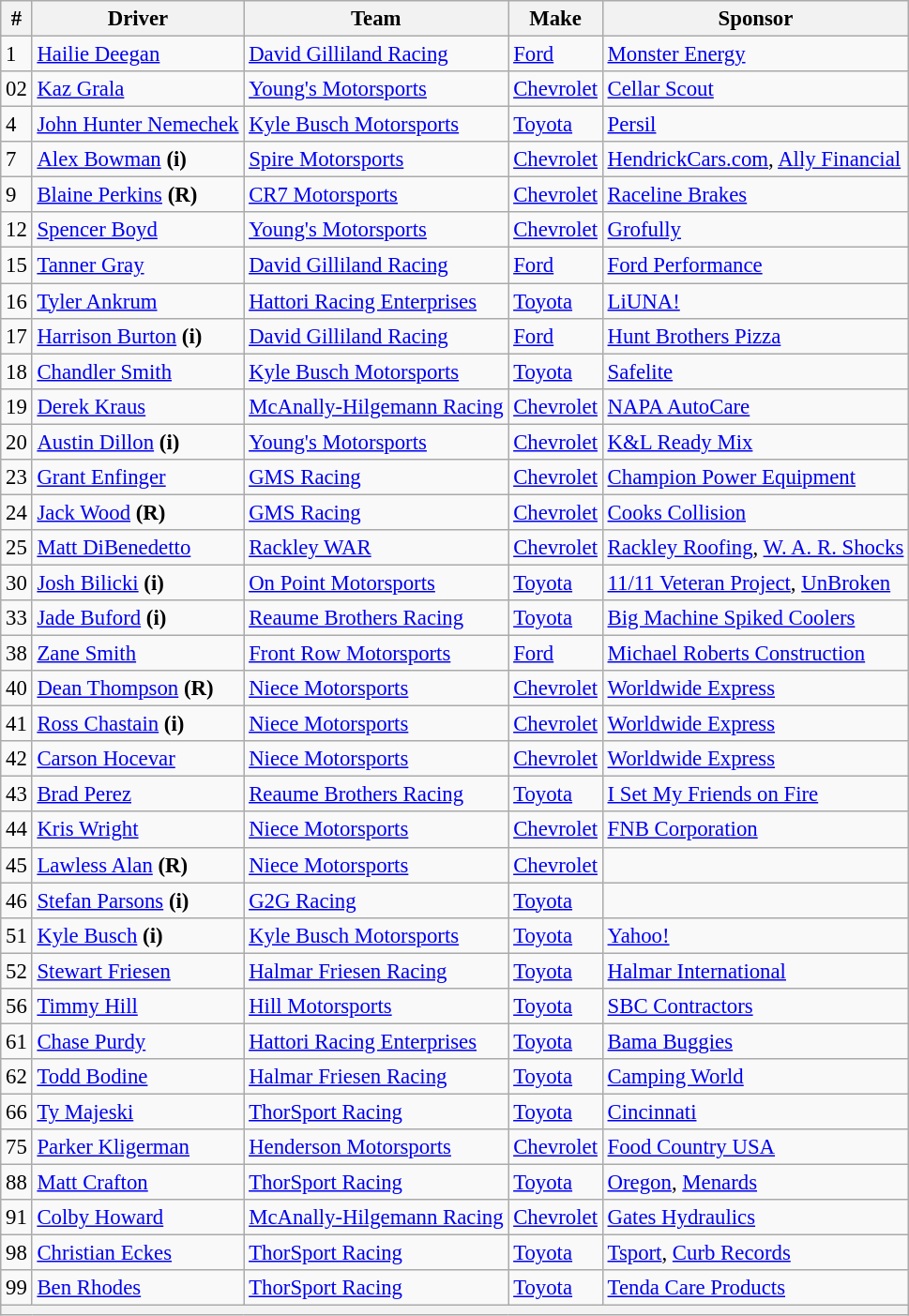<table class="wikitable" style="font-size:95%">
<tr>
<th>#</th>
<th>Driver</th>
<th>Team</th>
<th>Make</th>
<th>Sponsor</th>
</tr>
<tr>
<td>1</td>
<td><a href='#'>Hailie Deegan</a></td>
<td><a href='#'>David Gilliland Racing</a></td>
<td><a href='#'>Ford</a></td>
<td><a href='#'>Monster Energy</a></td>
</tr>
<tr>
<td>02</td>
<td><a href='#'>Kaz Grala</a></td>
<td><a href='#'>Young's Motorsports</a></td>
<td><a href='#'>Chevrolet</a></td>
<td><a href='#'>Cellar Scout</a></td>
</tr>
<tr>
<td>4</td>
<td nowrap><a href='#'>John Hunter Nemechek</a></td>
<td><a href='#'>Kyle Busch Motorsports</a></td>
<td><a href='#'>Toyota</a></td>
<td><a href='#'>Persil</a></td>
</tr>
<tr>
<td>7</td>
<td><a href='#'>Alex Bowman</a> <strong>(i)</strong></td>
<td><a href='#'>Spire Motorsports</a></td>
<td><a href='#'>Chevrolet</a></td>
<td nowrap><a href='#'>HendrickCars.com</a>, <a href='#'>Ally Financial</a></td>
</tr>
<tr>
<td>9</td>
<td><a href='#'>Blaine Perkins</a> <strong>(R)</strong></td>
<td><a href='#'>CR7 Motorsports</a></td>
<td><a href='#'>Chevrolet</a></td>
<td><a href='#'>Raceline Brakes</a></td>
</tr>
<tr>
<td>12</td>
<td><a href='#'>Spencer Boyd</a></td>
<td><a href='#'>Young's Motorsports</a></td>
<td><a href='#'>Chevrolet</a></td>
<td><a href='#'>Grofully</a></td>
</tr>
<tr>
<td>15</td>
<td><a href='#'>Tanner Gray</a></td>
<td><a href='#'>David Gilliland Racing</a></td>
<td><a href='#'>Ford</a></td>
<td><a href='#'>Ford Performance</a></td>
</tr>
<tr>
<td>16</td>
<td><a href='#'>Tyler Ankrum</a></td>
<td><a href='#'>Hattori Racing Enterprises</a></td>
<td><a href='#'>Toyota</a></td>
<td><a href='#'>LiUNA!</a></td>
</tr>
<tr>
<td>17</td>
<td><a href='#'>Harrison Burton</a> <strong>(i)</strong></td>
<td><a href='#'>David Gilliland Racing</a></td>
<td><a href='#'>Ford</a></td>
<td><a href='#'>Hunt Brothers Pizza</a></td>
</tr>
<tr>
<td>18</td>
<td><a href='#'>Chandler Smith</a></td>
<td><a href='#'>Kyle Busch Motorsports</a></td>
<td><a href='#'>Toyota</a></td>
<td><a href='#'>Safelite</a></td>
</tr>
<tr>
<td>19</td>
<td><a href='#'>Derek Kraus</a></td>
<td nowrap><a href='#'>McAnally-Hilgemann Racing</a></td>
<td><a href='#'>Chevrolet</a></td>
<td><a href='#'>NAPA AutoCare</a></td>
</tr>
<tr>
<td>20</td>
<td><a href='#'>Austin Dillon</a> <strong>(i)</strong></td>
<td><a href='#'>Young's Motorsports</a></td>
<td><a href='#'>Chevrolet</a></td>
<td><a href='#'>K&L Ready Mix</a></td>
</tr>
<tr>
<td>23</td>
<td><a href='#'>Grant Enfinger</a></td>
<td><a href='#'>GMS Racing</a></td>
<td><a href='#'>Chevrolet</a></td>
<td><a href='#'>Champion Power Equipment</a></td>
</tr>
<tr>
<td>24</td>
<td><a href='#'>Jack Wood</a> <strong>(R)</strong></td>
<td><a href='#'>GMS Racing</a></td>
<td><a href='#'>Chevrolet</a></td>
<td><a href='#'>Cooks Collision</a></td>
</tr>
<tr>
<td>25</td>
<td><a href='#'>Matt DiBenedetto</a></td>
<td><a href='#'>Rackley WAR</a></td>
<td><a href='#'>Chevrolet</a></td>
<td><a href='#'>Rackley Roofing</a>, <a href='#'>W. A. R. Shocks</a></td>
</tr>
<tr>
<td>30</td>
<td><a href='#'>Josh Bilicki</a> <strong>(i)</strong></td>
<td><a href='#'>On Point Motorsports</a></td>
<td><a href='#'>Toyota</a></td>
<td><a href='#'>11/11 Veteran Project</a>, <a href='#'>UnBroken</a></td>
</tr>
<tr>
<td>33</td>
<td><a href='#'>Jade Buford</a> <strong>(i)</strong></td>
<td><a href='#'>Reaume Brothers Racing</a></td>
<td><a href='#'>Toyota</a></td>
<td><a href='#'>Big Machine Spiked Coolers</a></td>
</tr>
<tr>
<td>38</td>
<td><a href='#'>Zane Smith</a></td>
<td><a href='#'>Front Row Motorsports</a></td>
<td><a href='#'>Ford</a></td>
<td><a href='#'>Michael Roberts Construction</a></td>
</tr>
<tr>
<td>40</td>
<td><a href='#'>Dean Thompson</a> <strong>(R)</strong></td>
<td><a href='#'>Niece Motorsports</a></td>
<td><a href='#'>Chevrolet</a></td>
<td><a href='#'>Worldwide Express</a></td>
</tr>
<tr>
<td>41</td>
<td><a href='#'>Ross Chastain</a> <strong>(i)</strong></td>
<td><a href='#'>Niece Motorsports</a></td>
<td><a href='#'>Chevrolet</a></td>
<td><a href='#'>Worldwide Express</a></td>
</tr>
<tr>
<td>42</td>
<td><a href='#'>Carson Hocevar</a></td>
<td><a href='#'>Niece Motorsports</a></td>
<td><a href='#'>Chevrolet</a></td>
<td><a href='#'>Worldwide Express</a></td>
</tr>
<tr>
<td>43</td>
<td><a href='#'>Brad Perez</a></td>
<td><a href='#'>Reaume Brothers Racing</a></td>
<td><a href='#'>Toyota</a></td>
<td><a href='#'>I Set My Friends on Fire</a></td>
</tr>
<tr>
<td>44</td>
<td><a href='#'>Kris Wright</a></td>
<td><a href='#'>Niece Motorsports</a></td>
<td><a href='#'>Chevrolet</a></td>
<td><a href='#'>FNB Corporation</a></td>
</tr>
<tr>
<td>45</td>
<td><a href='#'>Lawless Alan</a> <strong>(R)</strong></td>
<td><a href='#'>Niece Motorsports</a></td>
<td><a href='#'>Chevrolet</a></td>
<td></td>
</tr>
<tr>
<td>46</td>
<td><a href='#'>Stefan Parsons</a> <strong>(i)</strong></td>
<td><a href='#'>G2G Racing</a></td>
<td><a href='#'>Toyota</a></td>
<td></td>
</tr>
<tr>
<td>51</td>
<td><a href='#'>Kyle Busch</a> <strong>(i)</strong></td>
<td><a href='#'>Kyle Busch Motorsports</a></td>
<td><a href='#'>Toyota</a></td>
<td><a href='#'>Yahoo!</a></td>
</tr>
<tr>
<td>52</td>
<td><a href='#'>Stewart Friesen</a></td>
<td><a href='#'>Halmar Friesen Racing</a></td>
<td><a href='#'>Toyota</a></td>
<td><a href='#'>Halmar International</a></td>
</tr>
<tr>
<td>56</td>
<td><a href='#'>Timmy Hill</a></td>
<td><a href='#'>Hill Motorsports</a></td>
<td><a href='#'>Toyota</a></td>
<td><a href='#'>SBC Contractors</a></td>
</tr>
<tr>
<td>61</td>
<td><a href='#'>Chase Purdy</a></td>
<td><a href='#'>Hattori Racing Enterprises</a></td>
<td><a href='#'>Toyota</a></td>
<td><a href='#'>Bama Buggies</a></td>
</tr>
<tr>
<td>62</td>
<td><a href='#'>Todd Bodine</a></td>
<td><a href='#'>Halmar Friesen Racing</a></td>
<td><a href='#'>Toyota</a></td>
<td><a href='#'>Camping World</a></td>
</tr>
<tr>
<td>66</td>
<td><a href='#'>Ty Majeski</a></td>
<td><a href='#'>ThorSport Racing</a></td>
<td><a href='#'>Toyota</a></td>
<td><a href='#'>Cincinnati</a></td>
</tr>
<tr>
<td>75</td>
<td><a href='#'>Parker Kligerman</a></td>
<td><a href='#'>Henderson Motorsports</a></td>
<td><a href='#'>Chevrolet</a></td>
<td><a href='#'>Food Country USA</a></td>
</tr>
<tr>
<td>88</td>
<td><a href='#'>Matt Crafton</a></td>
<td><a href='#'>ThorSport Racing</a></td>
<td><a href='#'>Toyota</a></td>
<td><a href='#'>Oregon</a>, <a href='#'>Menards</a></td>
</tr>
<tr>
<td>91</td>
<td><a href='#'>Colby Howard</a></td>
<td><a href='#'>McAnally-Hilgemann Racing</a></td>
<td><a href='#'>Chevrolet</a></td>
<td><a href='#'>Gates Hydraulics</a></td>
</tr>
<tr>
<td>98</td>
<td><a href='#'>Christian Eckes</a></td>
<td><a href='#'>ThorSport Racing</a></td>
<td><a href='#'>Toyota</a></td>
<td><a href='#'>Tsport</a>, <a href='#'>Curb Records</a></td>
</tr>
<tr>
<td>99</td>
<td><a href='#'>Ben Rhodes</a></td>
<td><a href='#'>ThorSport Racing</a></td>
<td><a href='#'>Toyota</a></td>
<td><a href='#'>Tenda Care Products</a></td>
</tr>
<tr>
<th colspan="5"></th>
</tr>
</table>
